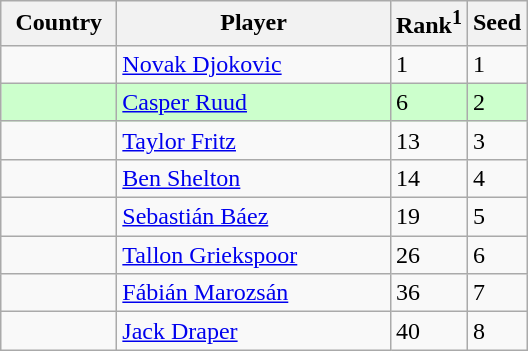<table class="sortable wikitable">
<tr>
<th width="70">Country</th>
<th width="175">Player</th>
<th>Rank<sup>1</sup></th>
<th>Seed</th>
</tr>
<tr>
<td></td>
<td><a href='#'>Novak Djokovic</a></td>
<td>1</td>
<td>1</td>
</tr>
<tr bgcolor=#cfc>
<td></td>
<td><a href='#'>Casper Ruud</a></td>
<td>6</td>
<td>2</td>
</tr>
<tr>
<td></td>
<td><a href='#'>Taylor Fritz</a></td>
<td>13</td>
<td>3</td>
</tr>
<tr>
<td></td>
<td><a href='#'>Ben Shelton</a></td>
<td>14</td>
<td>4</td>
</tr>
<tr>
<td></td>
<td><a href='#'>Sebastián Báez</a></td>
<td>19</td>
<td>5</td>
</tr>
<tr>
<td></td>
<td><a href='#'>Tallon Griekspoor</a></td>
<td>26</td>
<td>6</td>
</tr>
<tr>
<td></td>
<td><a href='#'>Fábián Marozsán</a></td>
<td>36</td>
<td>7</td>
</tr>
<tr>
<td></td>
<td><a href='#'>Jack Draper</a></td>
<td>40</td>
<td>8</td>
</tr>
</table>
